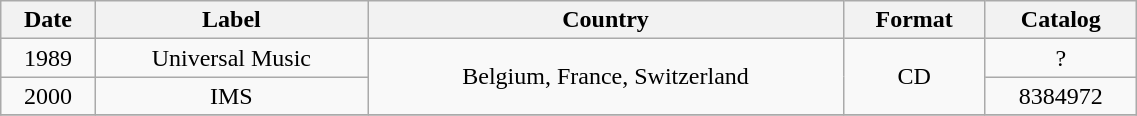<table class="wikitable" width="60%" border="1">
<tr>
<th>Date</th>
<th>Label</th>
<th>Country</th>
<th>Format</th>
<th>Catalog</th>
</tr>
<tr>
<td align=center>1989</td>
<td align=center>Universal Music</td>
<td rowspan=2 align=center>Belgium, France, Switzerland</td>
<td rowspan=2 align=center>CD</td>
<td align=center>?</td>
</tr>
<tr>
<td align=center>2000</td>
<td align=center>IMS</td>
<td align=center>8384972</td>
</tr>
<tr>
</tr>
</table>
